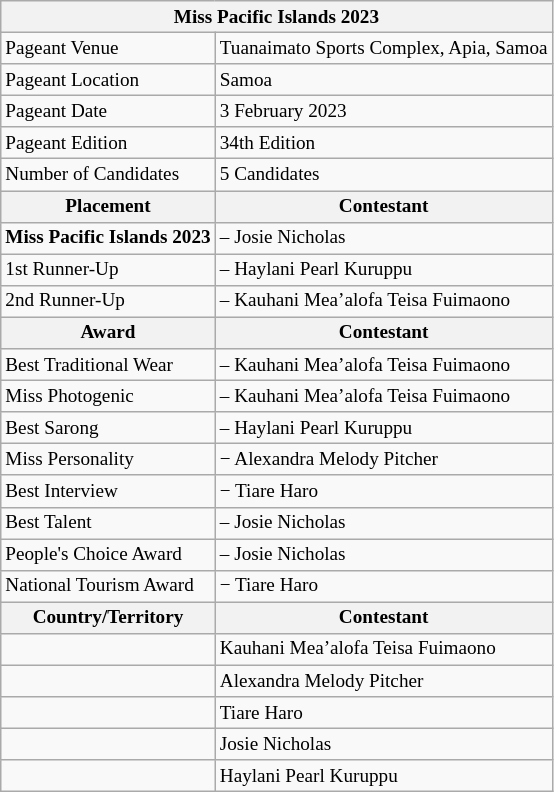<table class="wikitable sortable" style="font-size: 80%;">
<tr>
<th colspan="2"><strong>Miss Pacific Islands 2023</strong></th>
</tr>
<tr>
<td>Pageant Venue</td>
<td>Tuanaimato Sports Complex, Apia, Samoa</td>
</tr>
<tr>
<td>Pageant Location</td>
<td>Samoa</td>
</tr>
<tr>
<td>Pageant Date</td>
<td>3 February 2023</td>
</tr>
<tr>
<td>Pageant Edition</td>
<td>34th Edition</td>
</tr>
<tr>
<td>Number of Candidates</td>
<td>5 Candidates</td>
</tr>
<tr>
<th>Placement</th>
<th>Contestant</th>
</tr>
<tr>
<td><strong>Miss Pacific Islands 2023</strong></td>
<td> – Josie Nicholas</td>
</tr>
<tr>
<td>1st Runner-Up</td>
<td> – Haylani Pearl Kuruppu</td>
</tr>
<tr>
<td>2nd Runner-Up</td>
<td> – Kauhani Mea’alofa Teisa Fuimaono</td>
</tr>
<tr>
<th>Award</th>
<th>Contestant</th>
</tr>
<tr>
<td>Best Traditional Wear</td>
<td> – Kauhani Mea’alofa Teisa Fuimaono</td>
</tr>
<tr>
<td>Miss Photogenic</td>
<td> – Kauhani Mea’alofa Teisa Fuimaono</td>
</tr>
<tr>
<td>Best Sarong</td>
<td> – Haylani Pearl Kuruppu</td>
</tr>
<tr>
<td>Miss Personality</td>
<td> − Alexandra Melody Pitcher</td>
</tr>
<tr>
<td>Best Interview</td>
<td> − Tiare Haro</td>
</tr>
<tr>
<td>Best Talent</td>
<td> – Josie Nicholas</td>
</tr>
<tr>
<td>People's Choice Award</td>
<td> – Josie Nicholas</td>
</tr>
<tr>
<td>National Tourism Award</td>
<td> − Tiare Haro</td>
</tr>
<tr>
<th><strong>Country/Territory</strong></th>
<th>Contestant</th>
</tr>
<tr>
<td></td>
<td>Kauhani Mea’alofa Teisa Fuimaono</td>
</tr>
<tr>
<td></td>
<td>Alexandra Melody Pitcher</td>
</tr>
<tr>
<td></td>
<td>Tiare Haro</td>
</tr>
<tr>
<td></td>
<td>Josie Nicholas</td>
</tr>
<tr>
<td></td>
<td>Haylani Pearl Kuruppu</td>
</tr>
</table>
